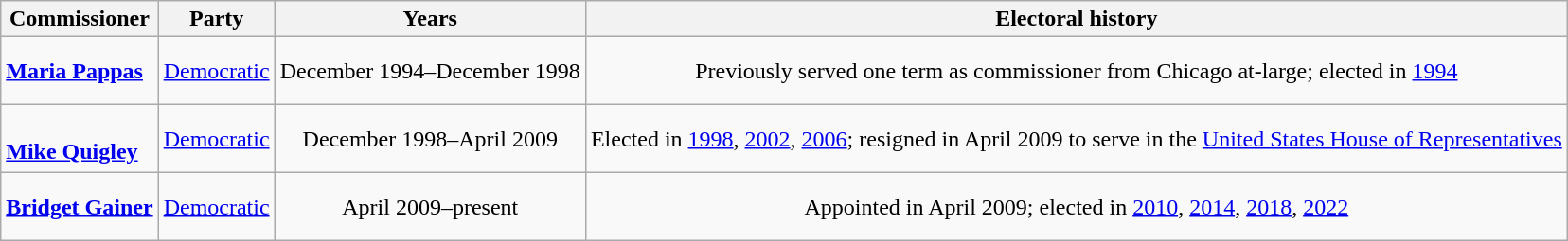<table class=wikitable style="text-align:center">
<tr>
<th>Commissioner</th>
<th>Party</th>
<th>Years</th>
<th>Electoral history</th>
</tr>
<tr style="height:3em">
<td align=left><strong><a href='#'>Maria Pappas</a></strong></td>
<td><a href='#'>Democratic</a></td>
<td nowrap>December 1994–December 1998</td>
<td>Previously served one term as commissioner from Chicago at-large; elected in <a href='#'>1994</a></td>
</tr>
<tr style="height:3em">
<td align=left><br><strong><a href='#'>Mike Quigley</a></strong></td>
<td><a href='#'>Democratic</a></td>
<td nowrap>December 1998–April 2009</td>
<td>Elected in <a href='#'>1998</a>, <a href='#'>2002</a>, <a href='#'>2006</a>; resigned in April 2009 to serve in the <a href='#'>United States House of Representatives</a></td>
</tr>
<tr style="height:3em">
<td align=left><strong><a href='#'>Bridget Gainer</a></strong></td>
<td><a href='#'>Democratic</a></td>
<td nowrap>April 2009–present</td>
<td>Appointed in April 2009; elected in <a href='#'>2010</a>, <a href='#'>2014</a>, <a href='#'>2018</a>, <a href='#'>2022</a></td>
</tr>
</table>
